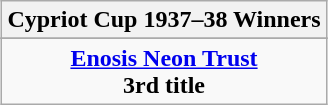<table class="wikitable" style="text-align:center;margin: 0 auto;">
<tr>
<th>Cypriot Cup 1937–38 Winners</th>
</tr>
<tr>
</tr>
<tr>
<td><strong><a href='#'>Enosis Neon Trust</a></strong><br><strong>3rd title</strong></td>
</tr>
</table>
